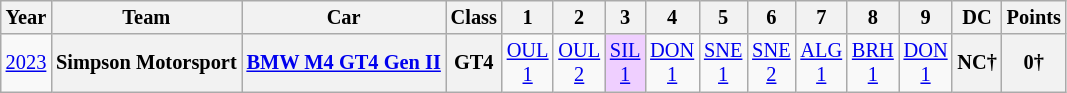<table class="wikitable" style="text-align:center; font-size:85%">
<tr>
<th>Year</th>
<th>Team</th>
<th>Car</th>
<th>Class</th>
<th>1</th>
<th>2</th>
<th>3</th>
<th>4</th>
<th>5</th>
<th>6</th>
<th>7</th>
<th>8</th>
<th>9</th>
<th>DC</th>
<th>Points</th>
</tr>
<tr>
<td><a href='#'>2023</a></td>
<th nowrap>Simpson Motorsport</th>
<th nowrap><a href='#'>BMW M4 GT4 Gen II</a></th>
<th>GT4</th>
<td><a href='#'>OUL<br>1</a></td>
<td><a href='#'>OUL<br>2</a></td>
<td style="background:#EFCFFF;"><a href='#'>SIL<br>1</a><br></td>
<td><a href='#'>DON<br>1</a></td>
<td><a href='#'>SNE<br>1</a></td>
<td><a href='#'>SNE<br>2</a></td>
<td><a href='#'>ALG<br>1</a></td>
<td><a href='#'>BRH<br>1</a></td>
<td><a href='#'>DON<br>1</a></td>
<th>NC†</th>
<th>0†</th>
</tr>
</table>
